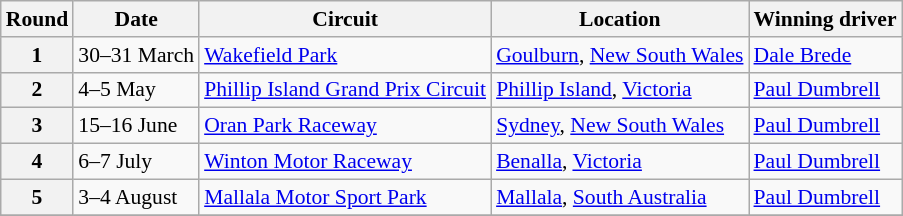<table class="wikitable" style="font-size: 90%;">
<tr>
<th>Round</th>
<th>Date</th>
<th>Circuit</th>
<th>Location</th>
<th>Winning driver</th>
</tr>
<tr>
<th>1</th>
<td>30–31 March</td>
<td> <a href='#'>Wakefield Park</a></td>
<td><a href='#'>Goulburn</a>, <a href='#'>New South Wales</a></td>
<td> <a href='#'>Dale Brede</a></td>
</tr>
<tr>
<th>2</th>
<td>4–5 May</td>
<td> <a href='#'>Phillip Island Grand Prix Circuit</a></td>
<td><a href='#'>Phillip Island</a>, <a href='#'>Victoria</a></td>
<td> <a href='#'>Paul Dumbrell</a></td>
</tr>
<tr>
<th>3</th>
<td>15–16 June</td>
<td> <a href='#'>Oran Park Raceway</a></td>
<td><a href='#'>Sydney</a>, <a href='#'>New South Wales</a></td>
<td> <a href='#'>Paul Dumbrell</a></td>
</tr>
<tr>
<th>4</th>
<td>6–7 July</td>
<td> <a href='#'>Winton Motor Raceway</a></td>
<td><a href='#'>Benalla</a>, <a href='#'>Victoria</a></td>
<td> <a href='#'>Paul Dumbrell</a></td>
</tr>
<tr>
<th>5</th>
<td>3–4 August</td>
<td> <a href='#'>Mallala Motor Sport Park</a></td>
<td><a href='#'>Mallala</a>, <a href='#'>South Australia</a></td>
<td> <a href='#'>Paul Dumbrell</a></td>
</tr>
<tr>
</tr>
</table>
